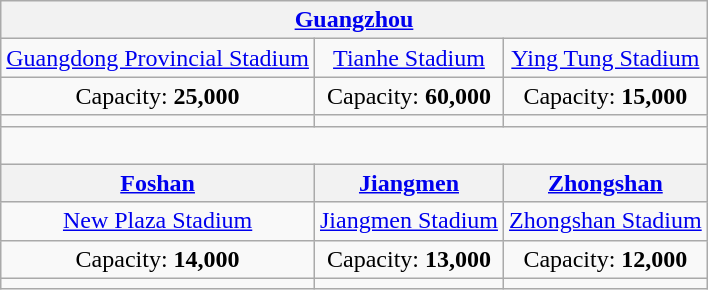<table class="wikitable" style="text-align:center">
<tr>
<th colspan="3"><a href='#'>Guangzhou</a></th>
</tr>
<tr>
<td><a href='#'>Guangdong Provincial Stadium</a></td>
<td><a href='#'>Tianhe Stadium</a></td>
<td><a href='#'>Ying Tung Stadium</a></td>
</tr>
<tr>
<td>Capacity: <strong>25,000</strong></td>
<td>Capacity: <strong>60,000</strong></td>
<td>Capacity: <strong>15,000</strong></td>
</tr>
<tr>
<td></td>
<td></td>
<td></td>
</tr>
<tr>
<td colspan=3><br></td>
</tr>
<tr>
<th><a href='#'>Foshan</a></th>
<th><a href='#'>Jiangmen</a></th>
<th><a href='#'>Zhongshan</a></th>
</tr>
<tr>
<td><a href='#'>New Plaza Stadium</a></td>
<td><a href='#'>Jiangmen Stadium</a></td>
<td><a href='#'>Zhongshan Stadium</a></td>
</tr>
<tr>
<td>Capacity: <strong>14,000</strong></td>
<td>Capacity: <strong>13,000</strong></td>
<td>Capacity: <strong>12,000</strong></td>
</tr>
<tr>
<td></td>
<td></td>
<td></td>
</tr>
</table>
